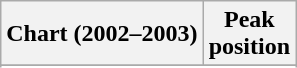<table class="wikitable sortable">
<tr>
<th align="left">Chart (2002–2003)</th>
<th align="center">Peak<br>position</th>
</tr>
<tr>
</tr>
<tr>
</tr>
</table>
